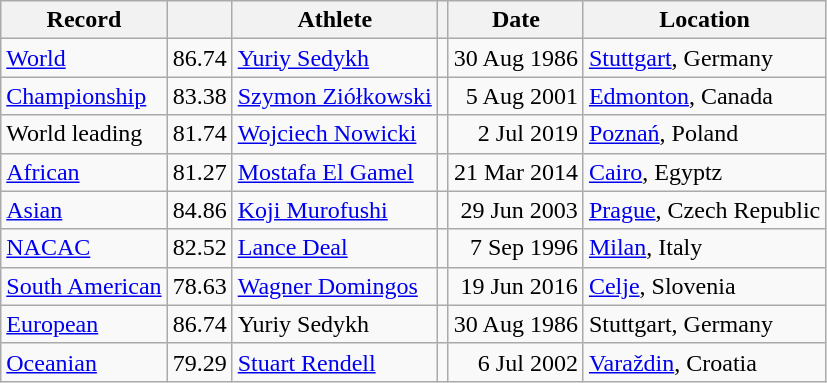<table class="wikitable">
<tr>
<th>Record</th>
<th></th>
<th>Athlete</th>
<th></th>
<th>Date</th>
<th>Location</th>
</tr>
<tr>
<td><a href='#'>World</a></td>
<td>86.74</td>
<td><a href='#'>Yuriy Sedykh</a></td>
<td></td>
<td align=right>30 Aug 1986</td>
<td><a href='#'>Stuttgart</a>, Germany</td>
</tr>
<tr>
<td><a href='#'>Championship</a></td>
<td>83.38</td>
<td><a href='#'>Szymon Ziółkowski</a></td>
<td></td>
<td align=right>5 Aug 2001</td>
<td><a href='#'>Edmonton</a>, Canada</td>
</tr>
<tr>
<td>World leading</td>
<td>81.74</td>
<td><a href='#'>Wojciech Nowicki</a></td>
<td></td>
<td align=right>2 Jul 2019</td>
<td><a href='#'>Poznań</a>, Poland</td>
</tr>
<tr>
<td><a href='#'>African</a></td>
<td>81.27</td>
<td><a href='#'>Mostafa El Gamel</a></td>
<td></td>
<td align=right>21 Mar 2014</td>
<td><a href='#'>Cairo</a>, Egyptz</td>
</tr>
<tr>
<td><a href='#'>Asian</a></td>
<td>84.86</td>
<td><a href='#'>Koji Murofushi</a></td>
<td></td>
<td align=right>29 Jun 2003</td>
<td><a href='#'>Prague</a>, Czech Republic</td>
</tr>
<tr>
<td><a href='#'>NACAC</a></td>
<td>82.52</td>
<td><a href='#'>Lance Deal</a></td>
<td></td>
<td align=right>7 Sep 1996</td>
<td><a href='#'>Milan</a>, Italy</td>
</tr>
<tr>
<td><a href='#'>South American</a></td>
<td>78.63</td>
<td><a href='#'>Wagner Domingos</a></td>
<td></td>
<td align=right>19 Jun 2016</td>
<td><a href='#'>Celje</a>, Slovenia</td>
</tr>
<tr>
<td><a href='#'>European</a></td>
<td>86.74</td>
<td>Yuriy Sedykh</td>
<td></td>
<td align=right>30 Aug 1986</td>
<td>Stuttgart, Germany</td>
</tr>
<tr>
<td><a href='#'>Oceanian</a></td>
<td>79.29</td>
<td><a href='#'>Stuart Rendell</a></td>
<td></td>
<td align=right>6 Jul 2002</td>
<td><a href='#'>Varaždin</a>, Croatia</td>
</tr>
</table>
